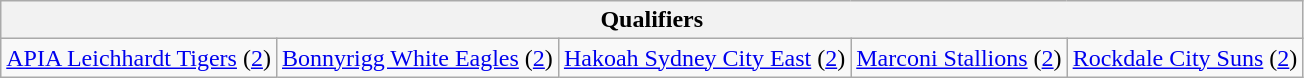<table class="wikitable" style="text-align:center">
<tr>
<th colspan=5>Qualifiers</th>
</tr>
<tr>
<td><a href='#'>APIA Leichhardt Tigers</a> (<a href='#'>2</a>)</td>
<td><a href='#'>Bonnyrigg White Eagles</a> (<a href='#'>2</a>)</td>
<td><a href='#'>Hakoah Sydney City East</a> (<a href='#'>2</a>)</td>
<td><a href='#'>Marconi Stallions</a> (<a href='#'>2</a>)</td>
<td><a href='#'>Rockdale City Suns</a> (<a href='#'>2</a>)</td>
</tr>
</table>
